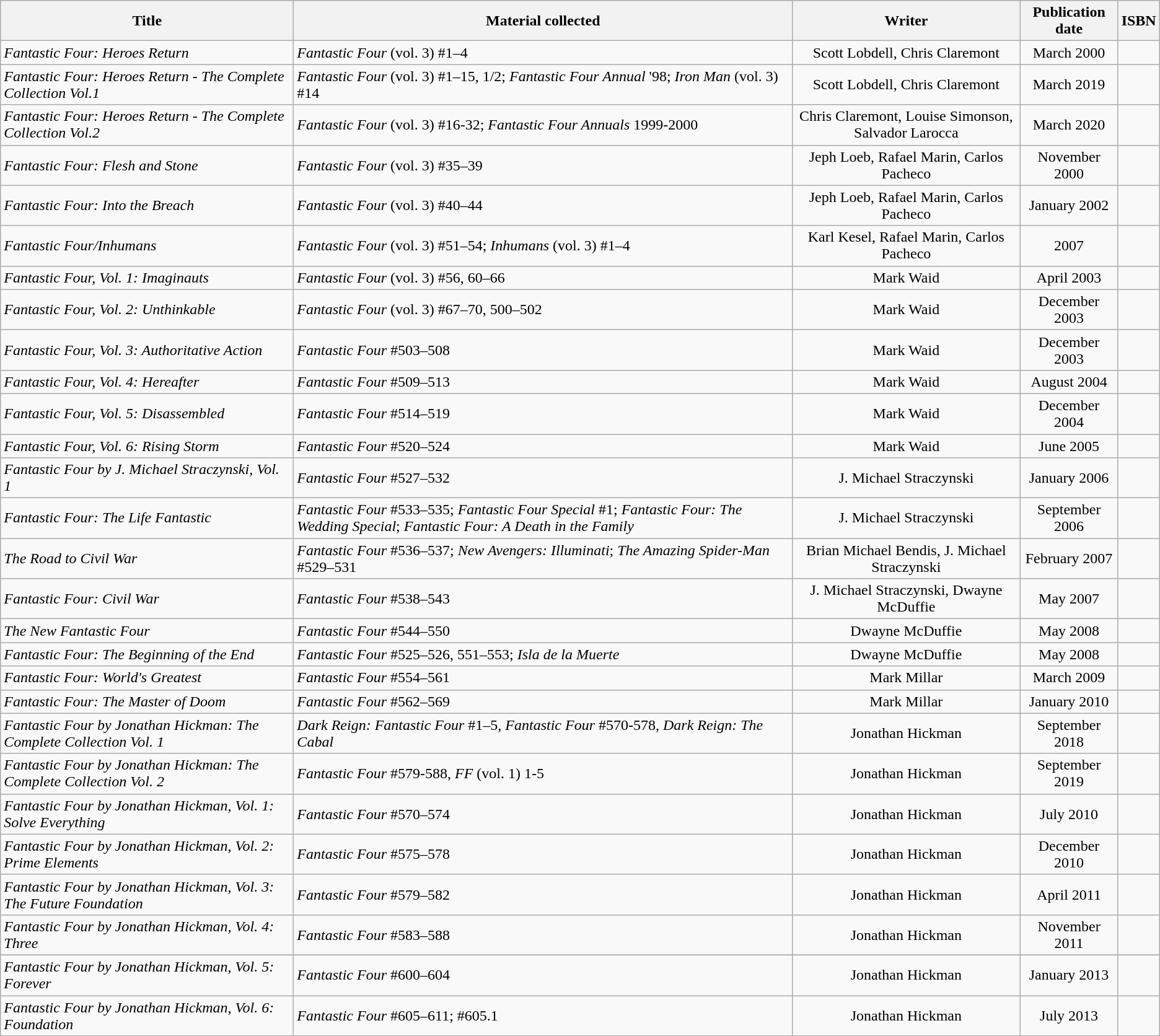<table class="wikitable">
<tr>
<th>Title</th>
<th>Material collected</th>
<th>Writer</th>
<th>Publication date</th>
<th>ISBN</th>
</tr>
<tr>
<td><em>Fantastic Four: Heroes Return</em></td>
<td><em>Fantastic Four</em> (vol. 3) #1–4</td>
<td align="center">Scott Lobdell, Chris Claremont</td>
<td align="center">March 2000</td>
<td></td>
</tr>
<tr>
<td><em>Fantastic Four: Heroes Return - The Complete Collection Vol.1</em></td>
<td><em>Fantastic Four</em> (vol. 3) #1–15, 1/2; <em>Fantastic Four Annual</em> '98; <em>Iron Man</em> (vol. 3) #14</td>
<td align="center">Scott Lobdell, Chris Claremont</td>
<td align="center">March 2019</td>
<td></td>
</tr>
<tr>
<td><em>Fantastic Four: Heroes Return - The Complete Collection Vol.2</em></td>
<td><em>Fantastic Four</em> (vol. 3) #16-32; <em>Fantastic Four Annuals</em> 1999-2000</td>
<td align="center">Chris Claremont, Louise Simonson, Salvador Larocca</td>
<td align="center">March 2020</td>
<td></td>
</tr>
<tr>
<td><em>Fantastic Four: Flesh and Stone</em></td>
<td><em>Fantastic Four</em> (vol. 3) #35–39</td>
<td align="center">Jeph Loeb, Rafael Marin, Carlos Pacheco</td>
<td align="center">November 2000</td>
<td></td>
</tr>
<tr>
<td><em>Fantastic Four: Into the Breach</em></td>
<td><em>Fantastic Four</em> (vol. 3) #40–44</td>
<td align="center">Jeph Loeb, Rafael Marin, Carlos Pacheco</td>
<td align="center">January 2002</td>
<td></td>
</tr>
<tr>
<td><em>Fantastic Four/Inhumans</em></td>
<td><em>Fantastic Four</em> (vol. 3) #51–54; <em>Inhumans</em> (vol. 3) #1–4</td>
<td align="center">Karl Kesel, Rafael Marin, Carlos Pacheco</td>
<td align="center">2007</td>
<td></td>
</tr>
<tr>
<td><em>Fantastic Four, Vol. 1: Imaginauts</em></td>
<td><em>Fantastic Four</em> (vol. 3) #56, 60–66</td>
<td align="center">Mark Waid</td>
<td align="center">April 2003</td>
<td></td>
</tr>
<tr>
<td><em>Fantastic Four, Vol. 2: Unthinkable</em></td>
<td><em>Fantastic Four</em> (vol. 3) #67–70, 500–502</td>
<td align="center">Mark Waid</td>
<td align="center">December 2003</td>
<td></td>
</tr>
<tr>
<td><em>Fantastic Four, Vol. 3: Authoritative Action</em></td>
<td><em>Fantastic Four</em> #503–508</td>
<td align="center">Mark Waid</td>
<td align="center">December 2003</td>
<td></td>
</tr>
<tr>
<td><em>Fantastic Four, Vol. 4: Hereafter</em></td>
<td><em>Fantastic Four</em> #509–513</td>
<td align="center">Mark Waid</td>
<td align="center">August 2004</td>
<td></td>
</tr>
<tr>
<td><em>Fantastic Four, Vol. 5: Disassembled</em></td>
<td><em>Fantastic Four</em> #514–519</td>
<td align="center">Mark Waid</td>
<td align="center">December 2004</td>
<td></td>
</tr>
<tr>
<td><em>Fantastic Four, Vol. 6: Rising Storm</em></td>
<td><em>Fantastic Four</em> #520–524</td>
<td align="center">Mark Waid</td>
<td align="center">June 2005</td>
<td></td>
</tr>
<tr>
<td><em>Fantastic Four by J. Michael Straczynski, Vol. 1</em></td>
<td><em>Fantastic Four</em> #527–532</td>
<td align="center">J. Michael Straczynski</td>
<td align="center">January 2006</td>
<td></td>
</tr>
<tr>
<td><em>Fantastic Four: The Life Fantastic</em></td>
<td><em>Fantastic Four</em> #533–535; <em>Fantastic Four Special</em> #1; <em>Fantastic Four: The Wedding Special</em>; <em>Fantastic Four: A Death in the Family</em></td>
<td align="center">J. Michael Straczynski</td>
<td align="center">September 2006</td>
<td></td>
</tr>
<tr>
<td><em>The Road to Civil War</em></td>
<td><em>Fantastic Four</em> #536–537; <em>New Avengers: Illuminati</em>; <em>The Amazing Spider-Man</em> #529–531</td>
<td align="center">Brian Michael Bendis, J. Michael Straczynski</td>
<td align="center">February 2007</td>
<td></td>
</tr>
<tr>
<td><em>Fantastic Four: Civil War</em></td>
<td><em>Fantastic Four</em> #538–543</td>
<td align="center">J. Michael Straczynski, Dwayne McDuffie</td>
<td align="center">May 2007</td>
<td></td>
</tr>
<tr>
<td><em>The New Fantastic Four</em></td>
<td><em>Fantastic Four</em> #544–550</td>
<td align="center">Dwayne McDuffie</td>
<td align="center">May 2008</td>
<td></td>
</tr>
<tr>
<td><em>Fantastic Four: The Beginning of the End</em></td>
<td><em>Fantastic Four</em> #525–526, 551–553; <em>Isla de la Muerte</em></td>
<td align="center">Dwayne McDuffie</td>
<td align="center">May 2008</td>
<td></td>
</tr>
<tr>
<td><em>Fantastic Four: World's Greatest</em></td>
<td><em>Fantastic Four</em> #554–561</td>
<td align="center">Mark Millar</td>
<td align="center">March 2009</td>
<td></td>
</tr>
<tr>
<td><em>Fantastic Four: The Master of Doom</em></td>
<td><em>Fantastic Four</em> #562–569</td>
<td align="center">Mark Millar</td>
<td align="center">January 2010</td>
<td></td>
</tr>
<tr>
<td><em>Fantastic Four by Jonathan Hickman: The Complete Collection Vol. 1</em></td>
<td><em>Dark Reign: Fantastic Four</em> #1–5, <em>Fantastic Four</em> #570-578, <em>Dark Reign: The Cabal</em></td>
<td align="center">Jonathan Hickman</td>
<td align="center">September 2018</td>
<td></td>
</tr>
<tr>
<td><em>Fantastic Four by Jonathan Hickman: The Complete Collection Vol. 2</em></td>
<td><em>Fantastic Four</em> #579-588, <em>FF</em> (vol. 1) 1-5</td>
<td align="center">Jonathan Hickman</td>
<td align="center">September 2019</td>
<td></td>
</tr>
<tr>
<td><em>Fantastic Four by Jonathan Hickman, Vol. 1: Solve Everything</em></td>
<td><em>Fantastic Four</em> #570–574</td>
<td align="center">Jonathan Hickman</td>
<td align="center">July 2010</td>
<td></td>
</tr>
<tr>
<td><em>Fantastic Four by Jonathan Hickman, Vol. 2: Prime Elements</em></td>
<td><em>Fantastic Four</em> #575–578</td>
<td align="center">Jonathan Hickman</td>
<td align="center">December 2010</td>
<td></td>
</tr>
<tr>
<td><em>Fantastic Four by Jonathan Hickman, Vol. 3: The Future Foundation</em></td>
<td><em>Fantastic Four</em> #579–582</td>
<td align="center">Jonathan Hickman</td>
<td align="center">April 2011</td>
<td></td>
</tr>
<tr>
<td><em>Fantastic Four by Jonathan Hickman, Vol. 4: Three</em></td>
<td><em>Fantastic Four</em> #583–588</td>
<td align="center">Jonathan Hickman</td>
<td align="center">November 2011</td>
<td></td>
</tr>
<tr>
</tr>
<tr>
<td><em>Fantastic Four by Jonathan Hickman, Vol. 5: Forever</em></td>
<td><em>Fantastic Four</em> #600–604</td>
<td align="center">Jonathan Hickman</td>
<td align="center">January 2013</td>
<td></td>
</tr>
<tr>
<td><em>Fantastic Four by Jonathan Hickman, Vol. 6: Foundation</em></td>
<td><em>Fantastic Four</em> #605–611; #605.1</td>
<td align="center">Jonathan Hickman</td>
<td align="center">July 2013</td>
<td></td>
</tr>
<tr>
</tr>
</table>
